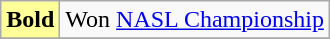<table class="wikitable">
<tr>
<td bgcolor=#FFFF99><strong>Bold</strong></td>
<td>Won <a href='#'>NASL Championship</a></td>
</tr>
<tr>
</tr>
</table>
